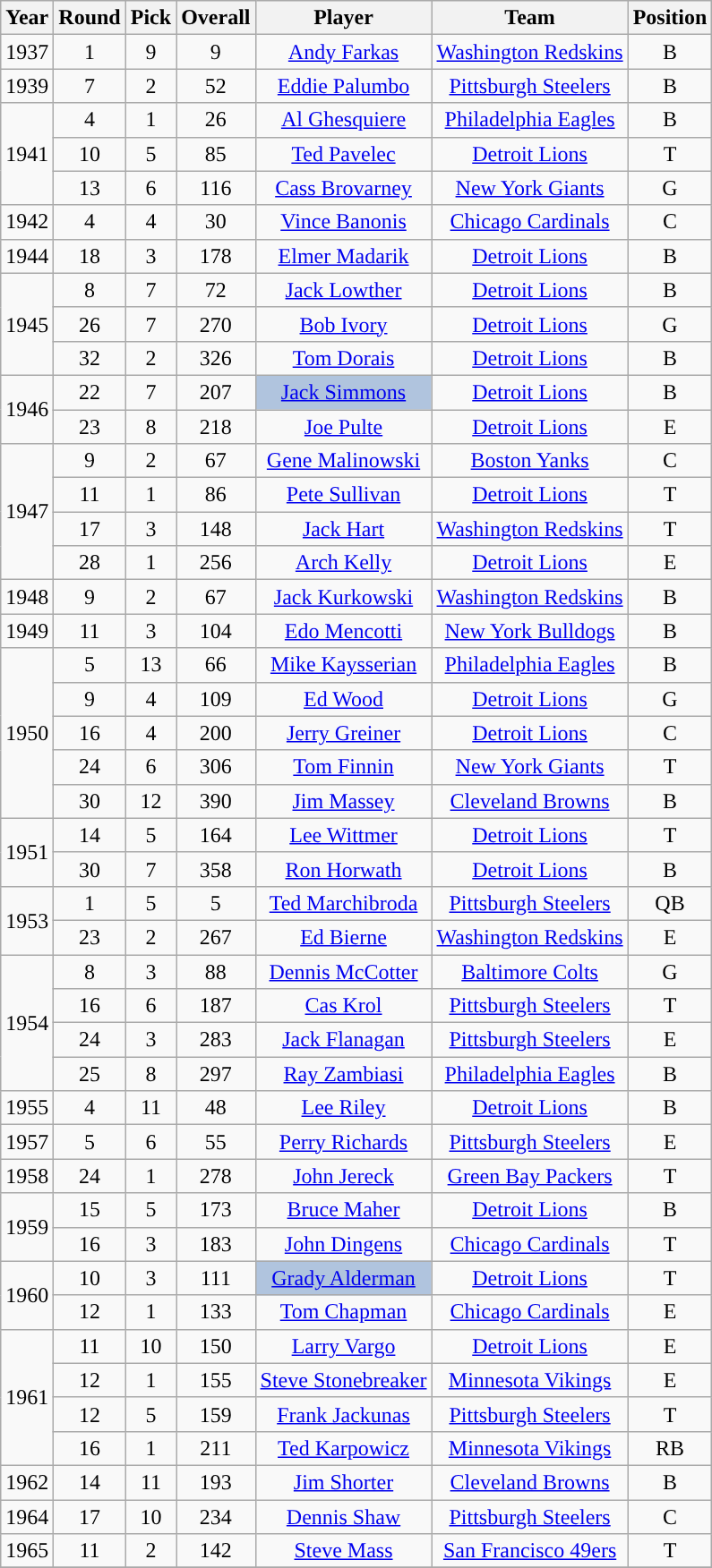<table class="wikitable sortable" style="text-align: center;">
<tr>
<th>Year</th>
<th>Round</th>
<th>Pick</th>
<th>Overall</th>
<th>Player</th>
<th>Team</th>
<th>Position</th>
</tr>
<tr>
<td>1937</td>
<td>1</td>
<td>9</td>
<td>9</td>
<td><a href='#'>Andy Farkas</a></td>
<td><a href='#'>Washington Redskins</a></td>
<td>B</td>
</tr>
<tr>
<td>1939</td>
<td>7</td>
<td>2</td>
<td>52</td>
<td><a href='#'>Eddie Palumbo</a></td>
<td><a href='#'>Pittsburgh Steelers</a></td>
<td>B</td>
</tr>
<tr>
<td rowspan="3">1941</td>
<td>4</td>
<td>1</td>
<td>26</td>
<td><a href='#'>Al Ghesquiere</a></td>
<td><a href='#'>Philadelphia Eagles</a></td>
<td>B</td>
</tr>
<tr>
<td>10</td>
<td>5</td>
<td>85</td>
<td><a href='#'>Ted Pavelec</a></td>
<td><a href='#'>Detroit Lions</a></td>
<td>T</td>
</tr>
<tr>
<td>13</td>
<td>6</td>
<td>116</td>
<td><a href='#'>Cass Brovarney</a></td>
<td><a href='#'>New York Giants</a></td>
<td>G</td>
</tr>
<tr>
<td>1942</td>
<td>4</td>
<td>4</td>
<td>30</td>
<td><a href='#'>Vince Banonis</a></td>
<td><a href='#'>Chicago Cardinals</a></td>
<td>C</td>
</tr>
<tr>
<td>1944</td>
<td>18</td>
<td>3</td>
<td>178</td>
<td><a href='#'>Elmer Madarik</a></td>
<td><a href='#'>Detroit Lions</a></td>
<td>B</td>
</tr>
<tr>
<td rowspan="3">1945</td>
<td>8</td>
<td>7</td>
<td>72</td>
<td><a href='#'>Jack Lowther</a></td>
<td><a href='#'>Detroit Lions</a></td>
<td>B</td>
</tr>
<tr>
<td>26</td>
<td>7</td>
<td>270</td>
<td><a href='#'>Bob Ivory</a></td>
<td><a href='#'>Detroit Lions</a></td>
<td>G</td>
</tr>
<tr>
<td>32</td>
<td>2</td>
<td>326</td>
<td><a href='#'>Tom Dorais</a></td>
<td><a href='#'>Detroit Lions</a></td>
<td>B</td>
</tr>
<tr>
<td rowspan="2">1946</td>
<td>22</td>
<td>7</td>
<td>207</td>
<td style="background-color:lightsteelblue"><a href='#'>Jack Simmons</a></td>
<td><a href='#'>Detroit Lions</a></td>
<td>B</td>
</tr>
<tr>
<td>23</td>
<td>8</td>
<td>218</td>
<td><a href='#'>Joe Pulte</a></td>
<td><a href='#'>Detroit Lions</a></td>
<td>E</td>
</tr>
<tr>
<td rowspan="4">1947</td>
<td>9</td>
<td>2</td>
<td>67</td>
<td><a href='#'>Gene Malinowski</a></td>
<td><a href='#'>Boston Yanks</a></td>
<td>C</td>
</tr>
<tr>
<td>11</td>
<td>1</td>
<td>86</td>
<td><a href='#'>Pete Sullivan</a></td>
<td><a href='#'>Detroit Lions</a></td>
<td>T</td>
</tr>
<tr>
<td>17</td>
<td>3</td>
<td>148</td>
<td><a href='#'>Jack Hart</a></td>
<td><a href='#'>Washington Redskins</a></td>
<td>T</td>
</tr>
<tr>
<td>28</td>
<td>1</td>
<td>256</td>
<td><a href='#'>Arch Kelly</a></td>
<td><a href='#'>Detroit Lions</a></td>
<td>E</td>
</tr>
<tr>
<td>1948</td>
<td>9</td>
<td>2</td>
<td>67</td>
<td><a href='#'>Jack Kurkowski</a></td>
<td><a href='#'>Washington Redskins</a></td>
<td>B</td>
</tr>
<tr>
<td>1949</td>
<td>11</td>
<td>3</td>
<td>104</td>
<td><a href='#'>Edo Mencotti</a></td>
<td><a href='#'>New York Bulldogs</a></td>
<td>B</td>
</tr>
<tr>
<td rowspan="5">1950</td>
<td>5</td>
<td>13</td>
<td>66</td>
<td><a href='#'>Mike Kaysserian</a></td>
<td><a href='#'>Philadelphia Eagles</a></td>
<td>B</td>
</tr>
<tr>
<td>9</td>
<td>4</td>
<td>109</td>
<td><a href='#'>Ed Wood</a></td>
<td><a href='#'>Detroit Lions</a></td>
<td>G</td>
</tr>
<tr>
<td>16</td>
<td>4</td>
<td>200</td>
<td><a href='#'>Jerry Greiner</a></td>
<td><a href='#'>Detroit Lions</a></td>
<td>C</td>
</tr>
<tr>
<td>24</td>
<td>6</td>
<td>306</td>
<td><a href='#'>Tom Finnin</a></td>
<td><a href='#'>New York Giants</a></td>
<td>T</td>
</tr>
<tr>
<td>30</td>
<td>12</td>
<td>390</td>
<td><a href='#'>Jim Massey</a></td>
<td><a href='#'>Cleveland Browns</a></td>
<td>B</td>
</tr>
<tr>
<td rowspan="2">1951</td>
<td>14</td>
<td>5</td>
<td>164</td>
<td><a href='#'>Lee Wittmer</a></td>
<td><a href='#'>Detroit Lions</a></td>
<td>T</td>
</tr>
<tr>
<td>30</td>
<td>7</td>
<td>358</td>
<td><a href='#'>Ron Horwath</a></td>
<td><a href='#'>Detroit Lions</a></td>
<td>B</td>
</tr>
<tr>
<td rowspan="2">1953</td>
<td>1</td>
<td>5</td>
<td>5</td>
<td><a href='#'>Ted Marchibroda</a></td>
<td><a href='#'>Pittsburgh Steelers</a></td>
<td>QB</td>
</tr>
<tr>
<td>23</td>
<td>2</td>
<td>267</td>
<td><a href='#'>Ed Bierne</a></td>
<td><a href='#'>Washington Redskins</a></td>
<td>E</td>
</tr>
<tr>
<td rowspan="4">1954</td>
<td>8</td>
<td>3</td>
<td>88</td>
<td><a href='#'>Dennis McCotter</a></td>
<td><a href='#'>Baltimore Colts</a></td>
<td>G</td>
</tr>
<tr>
<td>16</td>
<td>6</td>
<td>187</td>
<td><a href='#'>Cas Krol</a></td>
<td><a href='#'>Pittsburgh Steelers</a></td>
<td>T</td>
</tr>
<tr>
<td>24</td>
<td>3</td>
<td>283</td>
<td><a href='#'>Jack Flanagan</a></td>
<td><a href='#'>Pittsburgh Steelers</a></td>
<td>E</td>
</tr>
<tr>
<td>25</td>
<td>8</td>
<td>297</td>
<td><a href='#'>Ray Zambiasi</a></td>
<td><a href='#'>Philadelphia Eagles</a></td>
<td>B</td>
</tr>
<tr>
<td>1955</td>
<td>4</td>
<td>11</td>
<td>48</td>
<td><a href='#'>Lee Riley</a></td>
<td><a href='#'>Detroit Lions</a></td>
<td>B</td>
</tr>
<tr>
<td>1957</td>
<td>5</td>
<td>6</td>
<td>55</td>
<td><a href='#'>Perry Richards</a></td>
<td><a href='#'>Pittsburgh Steelers</a></td>
<td>E</td>
</tr>
<tr>
<td>1958</td>
<td>24</td>
<td>1</td>
<td>278</td>
<td><a href='#'>John Jereck</a></td>
<td><a href='#'>Green Bay Packers</a></td>
<td>T</td>
</tr>
<tr>
<td rowspan="2">1959</td>
<td>15</td>
<td>5</td>
<td>173</td>
<td><a href='#'>Bruce Maher</a></td>
<td><a href='#'>Detroit Lions</a></td>
<td>B</td>
</tr>
<tr>
<td>16</td>
<td>3</td>
<td>183</td>
<td><a href='#'>John Dingens</a></td>
<td><a href='#'>Chicago Cardinals</a></td>
<td>T</td>
</tr>
<tr>
<td rowspan="2">1960</td>
<td>10</td>
<td>3</td>
<td>111</td>
<td style="background-color:lightsteelblue"><a href='#'>Grady Alderman</a></td>
<td><a href='#'>Detroit Lions</a></td>
<td>T</td>
</tr>
<tr>
<td>12</td>
<td>1</td>
<td>133</td>
<td><a href='#'>Tom Chapman</a></td>
<td><a href='#'>Chicago Cardinals</a></td>
<td>E</td>
</tr>
<tr>
<td rowspan="4">1961</td>
<td>11</td>
<td>10</td>
<td>150</td>
<td><a href='#'>Larry Vargo</a></td>
<td><a href='#'>Detroit Lions</a></td>
<td>E</td>
</tr>
<tr>
<td>12</td>
<td>1</td>
<td>155</td>
<td><a href='#'>Steve Stonebreaker</a></td>
<td><a href='#'>Minnesota Vikings</a></td>
<td>E</td>
</tr>
<tr>
<td>12</td>
<td>5</td>
<td>159</td>
<td><a href='#'>Frank Jackunas</a></td>
<td><a href='#'>Pittsburgh Steelers</a></td>
<td>T</td>
</tr>
<tr>
<td>16</td>
<td>1</td>
<td>211</td>
<td><a href='#'>Ted Karpowicz</a></td>
<td><a href='#'>Minnesota Vikings</a></td>
<td>RB</td>
</tr>
<tr>
<td>1962</td>
<td>14</td>
<td>11</td>
<td>193</td>
<td><a href='#'>Jim Shorter</a></td>
<td><a href='#'>Cleveland Browns</a></td>
<td>B</td>
</tr>
<tr>
<td>1964</td>
<td>17</td>
<td>10</td>
<td>234</td>
<td><a href='#'>Dennis Shaw</a></td>
<td><a href='#'>Pittsburgh Steelers</a></td>
<td>C</td>
</tr>
<tr>
<td>1965</td>
<td>11</td>
<td>2</td>
<td>142</td>
<td><a href='#'>Steve Mass</a></td>
<td><a href='#'>San Francisco 49ers</a></td>
<td>T</td>
</tr>
<tr>
</tr>
</table>
